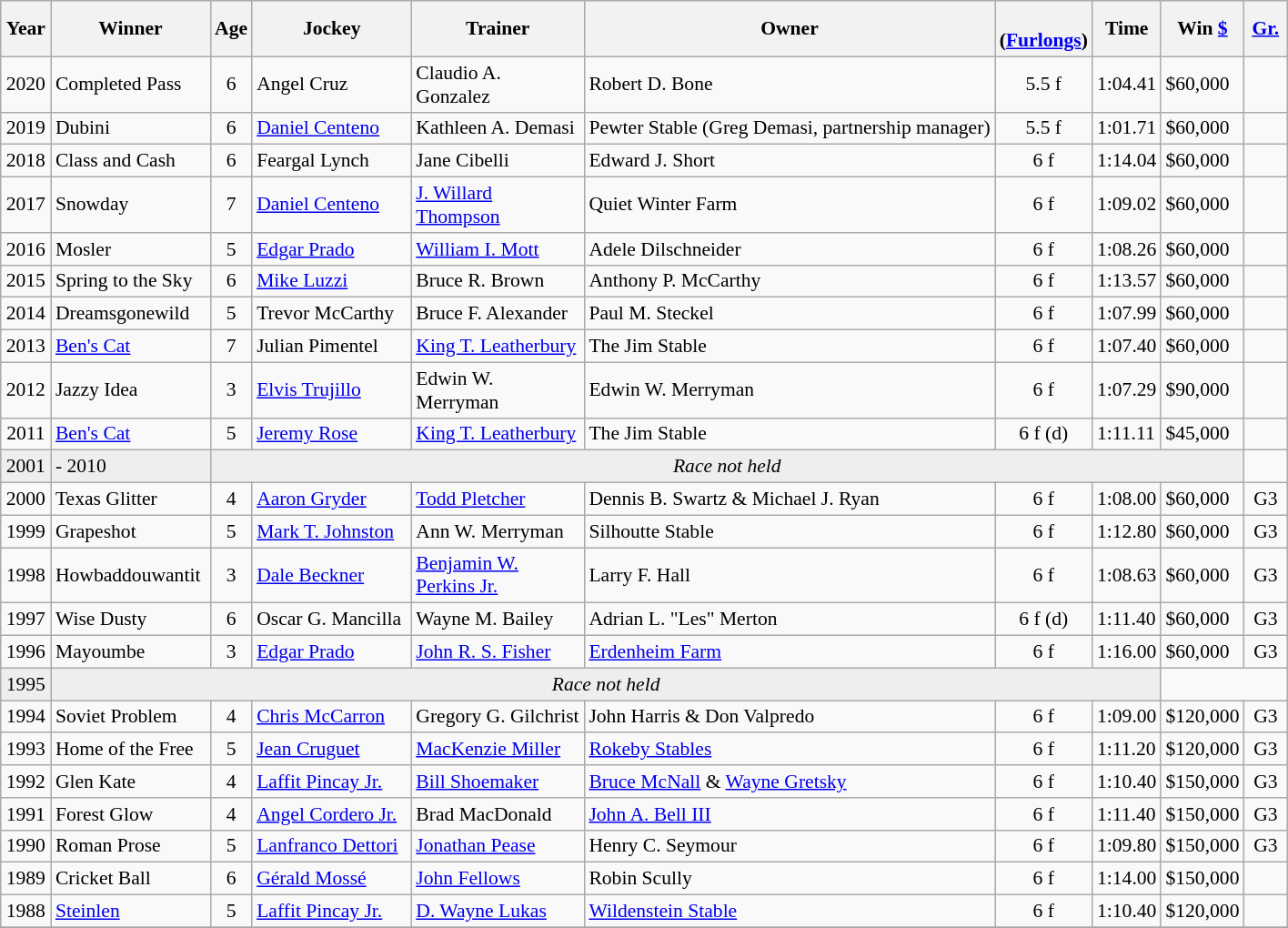<table class="wikitable sortable" style="font-size:90%">
<tr>
<th style="width:30px">Year</th>
<th style="width:110px">Winner</th>
<th style="width:20px">Age</th>
<th style="width:110px">Jockey</th>
<th style="width:120px">Trainer</th>
<th>Owner<br></th>
<th style="width:25px"><br> <span>(<a href='#'>Furlongs</a>)</span></th>
<th style="width:25px">Time</th>
<th style="width:35px">Win <a href='#'>$</a></th>
<th style="width:25px"><a href='#'>Gr.</a></th>
</tr>
<tr>
<td align=center>2020</td>
<td>Completed Pass</td>
<td align=center>6</td>
<td>Angel Cruz</td>
<td>Claudio A. Gonzalez</td>
<td>Robert D. Bone</td>
<td align=center>5.5 f</td>
<td>1:04.41</td>
<td>$60,000</td>
<td></td>
</tr>
<tr>
<td align=center>2019</td>
<td>Dubini</td>
<td align=center>6</td>
<td><a href='#'>Daniel Centeno</a></td>
<td>Kathleen A. Demasi</td>
<td>Pewter Stable (Greg Demasi, partnership manager)</td>
<td align=center>5.5 f</td>
<td>1:01.71</td>
<td>$60,000</td>
<td></td>
</tr>
<tr>
<td align=center>2018</td>
<td>Class and Cash</td>
<td align=center>6</td>
<td>Feargal Lynch</td>
<td>Jane Cibelli</td>
<td>Edward J. Short</td>
<td align=center>6 f</td>
<td>1:14.04</td>
<td>$60,000</td>
<td></td>
</tr>
<tr>
<td align=center>2017</td>
<td>Snowday</td>
<td align=center>7</td>
<td><a href='#'>Daniel Centeno</a></td>
<td><a href='#'>J. Willard Thompson</a></td>
<td>Quiet Winter Farm</td>
<td align=center>6 f</td>
<td>1:09.02</td>
<td>$60,000</td>
<td></td>
</tr>
<tr>
<td align=center>2016</td>
<td>Mosler</td>
<td align=center>5</td>
<td><a href='#'>Edgar Prado</a></td>
<td><a href='#'>William I. Mott</a></td>
<td>Adele Dilschneider</td>
<td align=center>6 f</td>
<td>1:08.26</td>
<td>$60,000</td>
<td></td>
</tr>
<tr>
<td align=center>2015</td>
<td>Spring to the Sky</td>
<td align=center>6</td>
<td><a href='#'>Mike Luzzi</a></td>
<td>Bruce R. Brown</td>
<td>Anthony P. McCarthy</td>
<td align=center>6 f</td>
<td>1:13.57</td>
<td>$60,000</td>
<td></td>
</tr>
<tr>
<td align=center>2014</td>
<td>Dreamsgonewild</td>
<td align=center>5</td>
<td>Trevor McCarthy</td>
<td>Bruce F. Alexander</td>
<td>Paul M. Steckel</td>
<td align=center>6 f</td>
<td>1:07.99</td>
<td>$60,000</td>
<td></td>
</tr>
<tr>
<td align=center>2013</td>
<td><a href='#'>Ben's Cat</a></td>
<td align=center>7</td>
<td>Julian Pimentel</td>
<td><a href='#'>King T. Leatherbury</a></td>
<td>The Jim Stable</td>
<td align=center>6 f</td>
<td>1:07.40</td>
<td>$60,000</td>
<td></td>
</tr>
<tr>
<td align=center>2012</td>
<td>Jazzy Idea</td>
<td align=center>3</td>
<td><a href='#'>Elvis Trujillo</a></td>
<td>Edwin W. Merryman</td>
<td>Edwin W. Merryman</td>
<td align=center>6 f</td>
<td>1:07.29</td>
<td>$90,000</td>
<td></td>
</tr>
<tr>
<td align=center>2011</td>
<td><a href='#'>Ben's Cat</a></td>
<td align=center>5</td>
<td><a href='#'>Jeremy Rose</a></td>
<td><a href='#'>King T. Leatherbury</a></td>
<td>The Jim Stable</td>
<td align=center>6 f (d)</td>
<td>1:11.11</td>
<td>$45,000</td>
<td></td>
</tr>
<tr bgcolor="#eeeeee">
<td align=center>2001</td>
<td>- 2010</td>
<td align=center  colspan=7><em>Race not held</em></td>
</tr>
<tr>
<td align=center>2000</td>
<td>Texas Glitter</td>
<td align=center>4</td>
<td><a href='#'>Aaron Gryder</a></td>
<td><a href='#'>Todd Pletcher</a></td>
<td>Dennis B. Swartz &  Michael J. Ryan</td>
<td align=center>6 f</td>
<td>1:08.00</td>
<td>$60,000</td>
<td align=center>G3</td>
</tr>
<tr>
<td align=center>1999</td>
<td>Grapeshot</td>
<td align=center>5</td>
<td><a href='#'>Mark T. Johnston</a></td>
<td>Ann W. Merryman</td>
<td>Silhoutte Stable</td>
<td align=center>6 f</td>
<td>1:12.80</td>
<td>$60,000</td>
<td align=center>G3</td>
</tr>
<tr>
<td align=center>1998</td>
<td>Howbaddouwantit</td>
<td align=center>3</td>
<td><a href='#'>Dale Beckner</a></td>
<td><a href='#'>Benjamin W. Perkins Jr.</a></td>
<td>Larry F. Hall</td>
<td align=center>6 f</td>
<td>1:08.63</td>
<td>$60,000</td>
<td align=center>G3</td>
</tr>
<tr>
<td align=center>1997</td>
<td>Wise Dusty</td>
<td align=center>6</td>
<td>Oscar G. Mancilla</td>
<td>Wayne M. Bailey</td>
<td>Adrian L. "Les" Merton</td>
<td align=center>6 f (d)</td>
<td>1:11.40</td>
<td>$60,000</td>
<td align=center>G3</td>
</tr>
<tr>
<td align=center>1996</td>
<td>Mayoumbe</td>
<td align=center>3</td>
<td><a href='#'>Edgar Prado</a></td>
<td><a href='#'>John R. S. Fisher</a></td>
<td><a href='#'>Erdenheim Farm</a></td>
<td align=center>6 f</td>
<td>1:16.00</td>
<td>$60,000</td>
<td align=center>G3</td>
</tr>
<tr bgcolor="#eeeeee">
<td align=center>1995</td>
<td align=center  colspan=7><em>Race not held</em></td>
</tr>
<tr>
<td align=center>1994</td>
<td>Soviet Problem</td>
<td align=center>4</td>
<td><a href='#'>Chris McCarron</a></td>
<td>Gregory G. Gilchrist</td>
<td>John Harris & Don Valpredo</td>
<td align=center>6 f</td>
<td>1:09.00</td>
<td>$120,000</td>
<td align=center>G3</td>
</tr>
<tr>
<td align=center>1993</td>
<td>Home of the Free</td>
<td align=center>5</td>
<td><a href='#'>Jean Cruguet</a></td>
<td><a href='#'>MacKenzie Miller</a></td>
<td><a href='#'>Rokeby Stables</a></td>
<td align=center>6 f</td>
<td>1:11.20</td>
<td>$120,000</td>
<td align=center>G3</td>
</tr>
<tr>
<td align=center>1992</td>
<td>Glen Kate</td>
<td align=center>4</td>
<td><a href='#'>Laffit Pincay Jr.</a></td>
<td><a href='#'>Bill Shoemaker</a></td>
<td><a href='#'>Bruce McNall</a> & <a href='#'>Wayne Gretsky</a></td>
<td align=center>6 f</td>
<td>1:10.40</td>
<td>$150,000</td>
<td align=center>G3</td>
</tr>
<tr>
<td align=center>1991</td>
<td>Forest Glow</td>
<td align=center>4</td>
<td><a href='#'>Angel Cordero Jr.</a></td>
<td>Brad MacDonald</td>
<td><a href='#'>John A. Bell III</a></td>
<td align=center>6 f</td>
<td>1:11.40</td>
<td>$150,000</td>
<td align=center>G3</td>
</tr>
<tr>
<td align=center>1990</td>
<td>Roman Prose</td>
<td align=center>5</td>
<td><a href='#'>Lanfranco Dettori</a></td>
<td><a href='#'>Jonathan Pease</a></td>
<td>Henry C. Seymour</td>
<td align=center>6 f</td>
<td>1:09.80</td>
<td>$150,000</td>
<td align=center>G3</td>
</tr>
<tr>
<td align=center>1989</td>
<td>Cricket Ball</td>
<td align=center>6</td>
<td><a href='#'>Gérald Mossé</a></td>
<td><a href='#'>John Fellows</a></td>
<td>Robin Scully</td>
<td align=center>6 f</td>
<td>1:14.00</td>
<td>$150,000</td>
</tr>
<tr>
<td align=center>1988</td>
<td><a href='#'>Steinlen</a></td>
<td align=center>5</td>
<td><a href='#'>Laffit Pincay Jr.</a></td>
<td><a href='#'>D. Wayne Lukas</a></td>
<td><a href='#'>Wildenstein Stable</a></td>
<td align=center>6 f</td>
<td>1:10.40</td>
<td>$120,000</td>
<td></td>
</tr>
<tr>
</tr>
</table>
